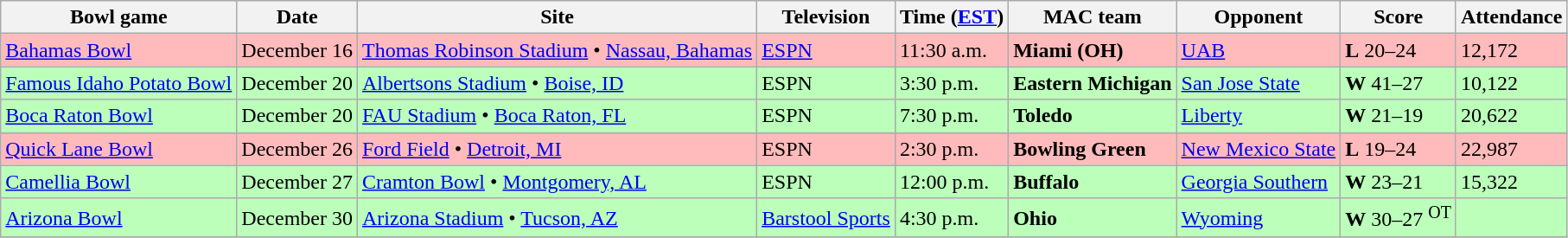<table class="wikitable">
<tr>
<th>Bowl game</th>
<th>Date</th>
<th>Site</th>
<th>Television</th>
<th>Time (<a href='#'>EST</a>)</th>
<th>MAC team</th>
<th>Opponent</th>
<th>Score</th>
<th>Attendance</th>
</tr>
<tr style="background:#fbb;">
<td><a href='#'>Bahamas Bowl</a></td>
<td>December 16</td>
<td><a href='#'>Thomas Robinson Stadium</a> • <a href='#'>Nassau, Bahamas</a></td>
<td><a href='#'>ESPN</a></td>
<td>11:30 a.m.</td>
<td><strong>Miami (OH)</strong></td>
<td><a href='#'>UAB</a></td>
<td><strong>L</strong> 20–24</td>
<td>12,172</td>
</tr>
<tr style="background:#bfb;">
<td><a href='#'>Famous Idaho Potato Bowl</a></td>
<td>December 20</td>
<td><a href='#'>Albertsons Stadium</a> • <a href='#'>Boise, ID</a></td>
<td>ESPN</td>
<td>3:30 p.m.</td>
<td><strong>Eastern Michigan</strong></td>
<td><a href='#'>San Jose State</a></td>
<td><strong>W</strong> 41–27</td>
<td>10,122</td>
</tr>
<tr style="background:#bfb;">
<td><a href='#'>Boca Raton Bowl</a></td>
<td>December 20</td>
<td><a href='#'>FAU Stadium</a> • <a href='#'>Boca Raton, FL</a></td>
<td>ESPN</td>
<td>7:30 p.m.</td>
<td><strong>Toledo</strong></td>
<td><a href='#'>Liberty</a></td>
<td><strong>W</strong> 21–19</td>
<td>20,622</td>
</tr>
<tr style="background:#fbb;">
<td><a href='#'>Quick Lane Bowl</a></td>
<td>December 26</td>
<td><a href='#'>Ford Field</a> • <a href='#'>Detroit, MI</a></td>
<td>ESPN</td>
<td>2:30 p.m.</td>
<td><strong>Bowling Green</strong></td>
<td><a href='#'>New Mexico State</a></td>
<td><strong>L</strong> 19–24</td>
<td>22,987</td>
</tr>
<tr style="background:#bfb;">
<td><a href='#'>Camellia Bowl</a></td>
<td>December 27</td>
<td><a href='#'>Cramton Bowl</a> • <a href='#'>Montgomery, AL</a></td>
<td>ESPN</td>
<td>12:00 p.m.</td>
<td><strong>Buffalo</strong></td>
<td><a href='#'>Georgia Southern</a></td>
<td><strong>W</strong> 23–21</td>
<td>15,322</td>
</tr>
<tr style="background:#bfb;">
<td><a href='#'>Arizona Bowl</a></td>
<td>December 30</td>
<td><a href='#'>Arizona Stadium</a> • <a href='#'>Tucson, AZ</a></td>
<td><a href='#'>Barstool Sports</a></td>
<td>4:30 p.m.</td>
<td><strong>Ohio</strong></td>
<td><a href='#'>Wyoming</a></td>
<td><strong>W</strong> 30–27 <sup>OT</sup></td>
<td></td>
</tr>
<tr>
</tr>
</table>
